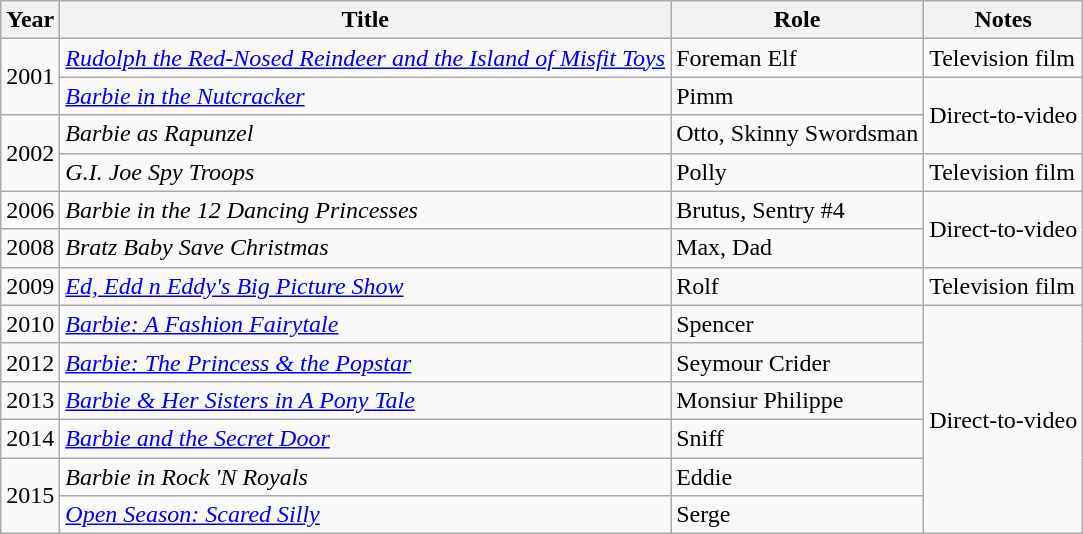<table class="wikitable sortable">
<tr>
<th>Year</th>
<th>Title</th>
<th>Role</th>
<th class="unsortable">Notes</th>
</tr>
<tr>
<td rowspan="2">2001</td>
<td><em><a href='#'>Rudolph the Red-Nosed Reindeer and the Island of Misfit Toys</a></em></td>
<td>Foreman Elf</td>
<td>Television film</td>
</tr>
<tr>
<td><em><a href='#'>Barbie in the Nutcracker</a></em></td>
<td>Pimm</td>
<td rowspan="2">Direct-to-video</td>
</tr>
<tr>
<td rowspan="2">2002</td>
<td><em>Barbie as Rapunzel</em></td>
<td>Otto, Skinny Swordsman</td>
</tr>
<tr>
<td><em>G.I. Joe Spy Troops</em></td>
<td>Polly</td>
<td>Television film</td>
</tr>
<tr>
<td>2006</td>
<td><em>Barbie in the 12 Dancing Princesses</em></td>
<td>Brutus, Sentry #4</td>
<td rowspan="2">Direct-to-video</td>
</tr>
<tr>
<td>2008</td>
<td><em>Bratz Baby Save Christmas</em></td>
<td>Max, Dad</td>
</tr>
<tr>
<td>2009</td>
<td><em><a href='#'>Ed, Edd n Eddy's Big Picture Show</a></em></td>
<td>Rolf</td>
<td>Television film</td>
</tr>
<tr>
<td>2010</td>
<td><em><a href='#'>Barbie: A Fashion Fairytale</a></em></td>
<td>Spencer</td>
<td rowspan="6">Direct-to-video</td>
</tr>
<tr>
<td>2012</td>
<td><em><a href='#'>Barbie: The Princess & the Popstar</a></em></td>
<td>Seymour Crider</td>
</tr>
<tr>
<td>2013</td>
<td><em><a href='#'>Barbie & Her Sisters in A Pony Tale</a></em></td>
<td>Monsiur Philippe</td>
</tr>
<tr>
<td>2014</td>
<td><em><a href='#'>Barbie and the Secret Door</a></em></td>
<td>Sniff</td>
</tr>
<tr>
<td rowspan="2">2015</td>
<td><em>Barbie in Rock 'N Royals</em></td>
<td>Eddie</td>
</tr>
<tr>
<td><em><a href='#'>Open Season: Scared Silly</a></em></td>
<td>Serge</td>
</tr>
</table>
